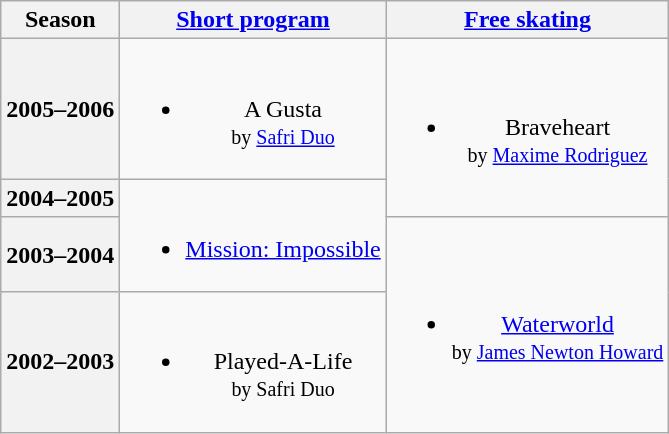<table class=wikitable style=text-align:center>
<tr>
<th>Season</th>
<th><a href='#'>Short program</a></th>
<th><a href='#'>Free skating</a></th>
</tr>
<tr>
<th>2005–2006 <br> </th>
<td><br><ul><li>A Gusta <br><small> by <a href='#'>Safri Duo</a> </small></li></ul></td>
<td rowspan=2><br><ul><li>Braveheart <br><small> by <a href='#'>Maxime Rodriguez</a> </small></li></ul></td>
</tr>
<tr>
<th>2004–2005 <br> </th>
<td rowspan=2><br><ul><li><a href='#'>Mission: Impossible</a></li></ul></td>
</tr>
<tr>
<th>2003–2004 <br> </th>
<td rowspan=2><br><ul><li><a href='#'>Waterworld</a> <br><small> by <a href='#'>James Newton Howard</a> </small></li></ul></td>
</tr>
<tr>
<th>2002–2003 <br> </th>
<td><br><ul><li>Played-A-Life <br><small> by Safri Duo </small></li></ul></td>
</tr>
</table>
